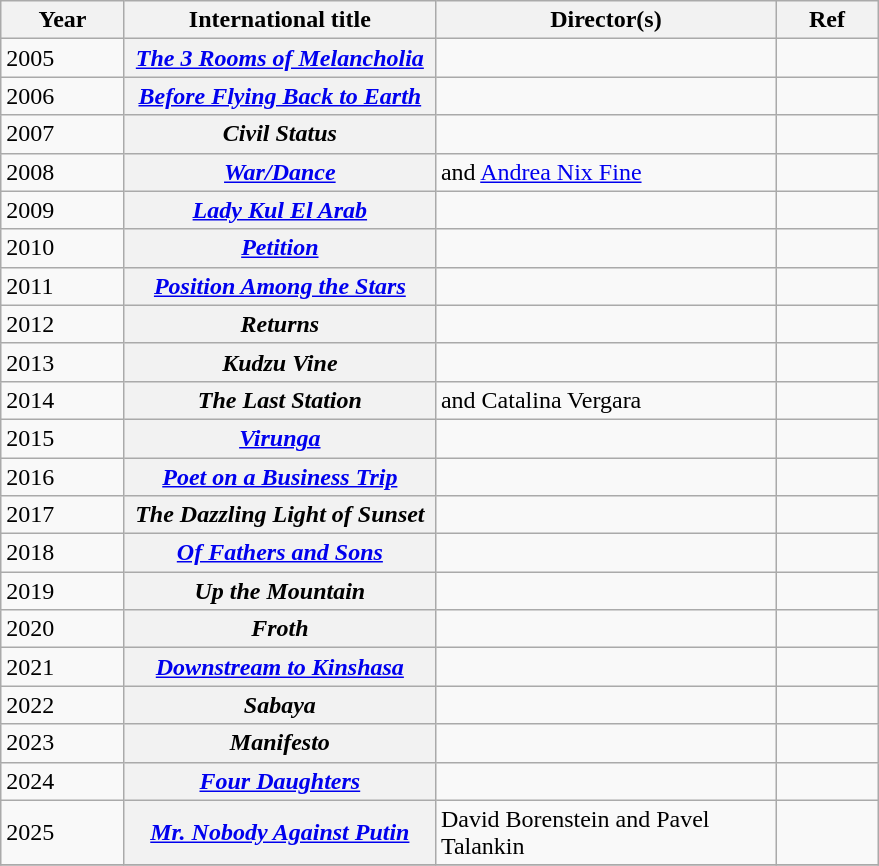<table class="sortable wikitable plainrowheaders">
<tr>
<th scope="col" width=75>Year</th>
<th scope="col" width=200>International title</th>
<th scope="col" width=220>Director(s)</th>
<th scope="col" width=60>Ref</th>
</tr>
<tr>
<td align=left>2005 </td>
<th scope=row><em><a href='#'>The 3 Rooms of Melancholia</a></em></th>
<td></td>
<td></td>
</tr>
<tr>
<td align=left>2006 </td>
<th scope=row><em><a href='#'>Before Flying Back to Earth</a></em></th>
<td></td>
<td></td>
</tr>
<tr>
<td align=left>2007 </td>
<th scope=row><em>Civil Status</em></th>
<td></td>
<td></td>
</tr>
<tr>
<td align=left>2008 </td>
<th scope=row><em><a href='#'>War/Dance</a></em></th>
<td> and <a href='#'>Andrea Nix Fine</a></td>
<td></td>
</tr>
<tr>
<td align=left>2009 </td>
<th scope=row><em><a href='#'>Lady Kul El Arab</a></em></th>
<td></td>
<td></td>
</tr>
<tr>
<td align=left>2010 </td>
<th scope=row><em><a href='#'>Petition</a></em></th>
<td></td>
<td></td>
</tr>
<tr>
<td align=left>2011 </td>
<th scope=row><em><a href='#'>Position Among the Stars</a></em></th>
<td></td>
<td></td>
</tr>
<tr>
<td align=left>2012 </td>
<th scope=row><em>Returns</em></th>
<td></td>
<td></td>
</tr>
<tr>
<td align=left>2013 </td>
<th scope=row><em>Kudzu Vine</em></th>
<td></td>
<td></td>
</tr>
<tr>
<td align=left>2014 </td>
<th scope=row><em>The Last Station</em></th>
<td> and Catalina Vergara</td>
<td></td>
</tr>
<tr>
<td align=left>2015 </td>
<th scope=row><em><a href='#'>Virunga</a></em></th>
<td></td>
<td></td>
</tr>
<tr>
<td align=left>2016 </td>
<th scope=row><em><a href='#'>Poet on a Business Trip</a></em></th>
<td></td>
<td></td>
</tr>
<tr>
<td align=left>2017 </td>
<th scope=row><em>The Dazzling Light of Sunset</em></th>
<td></td>
<td></td>
</tr>
<tr>
<td align=left>2018 </td>
<th scope=row><em><a href='#'>Of Fathers and Sons</a></em></th>
<td></td>
<td></td>
</tr>
<tr>
<td align=left>2019 </td>
<th scope=row><em>Up the Mountain</em></th>
<td></td>
<td></td>
</tr>
<tr>
<td align=left>2020 </td>
<th scope=row><em>Froth</em></th>
<td></td>
<td></td>
</tr>
<tr>
<td align=left>2021 </td>
<th scope=row><em><a href='#'>Downstream to Kinshasa</a></em></th>
<td></td>
<td></td>
</tr>
<tr>
<td align=left>2022 </td>
<th scope=row><em>Sabaya</em></th>
<td></td>
<td></td>
</tr>
<tr>
<td align=left>2023 </td>
<th scope=row><em>Manifesto</em></th>
<td></td>
<td></td>
</tr>
<tr>
<td align=left>2024 </td>
<th scope=row><em><a href='#'>Four Daughters</a></em></th>
<td></td>
<td></td>
</tr>
<tr>
<td align=left>2025 </td>
<th scope=row><em><a href='#'>Mr. Nobody Against Putin</a></em></th>
<td>David Borenstein and Pavel Talankin</td>
<td></td>
</tr>
<tr>
</tr>
</table>
